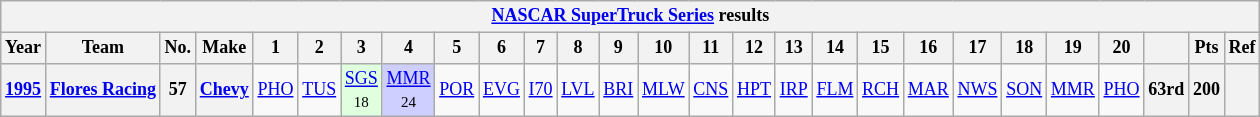<table class="wikitable"style="text-align:center; font-size:75%">
<tr>
<th colspan="27"><a href='#'>NASCAR SuperTruck Series</a> results</th>
</tr>
<tr>
<th>Year</th>
<th>Team</th>
<th>No.</th>
<th>Make</th>
<th>1</th>
<th>2</th>
<th>3</th>
<th>4</th>
<th>5</th>
<th>6</th>
<th>7</th>
<th>8</th>
<th>9</th>
<th>10</th>
<th>11</th>
<th>12</th>
<th>13</th>
<th>14</th>
<th>15</th>
<th>16</th>
<th>17</th>
<th>18</th>
<th>19</th>
<th>20</th>
<th></th>
<th>Pts</th>
<th>Ref</th>
</tr>
<tr>
<th><a href='#'>1995</a></th>
<th><a href='#'>Flores Racing</a></th>
<th>57</th>
<th><a href='#'>Chevy</a></th>
<td><a href='#'>PHO</a></td>
<td><a href='#'>TUS</a></td>
<td style="background:#DFFFDF;"><a href='#'>SGS</a><br><small>18</small></td>
<td style="background:#CFCFFF;"><a href='#'>MMR</a><br><small>24</small></td>
<td><a href='#'>POR</a></td>
<td><a href='#'>EVG</a></td>
<td><a href='#'>I70</a></td>
<td><a href='#'>LVL</a></td>
<td><a href='#'>BRI</a></td>
<td><a href='#'>MLW</a></td>
<td><a href='#'>CNS</a></td>
<td><a href='#'>HPT</a></td>
<td><a href='#'>IRP</a></td>
<td><a href='#'>FLM</a></td>
<td><a href='#'>RCH</a></td>
<td><a href='#'>MAR</a></td>
<td><a href='#'>NWS</a></td>
<td><a href='#'>SON</a></td>
<td><a href='#'>MMR</a></td>
<td><a href='#'>PHO</a></td>
<th>63rd</th>
<th>200</th>
<th></th>
</tr>
</table>
